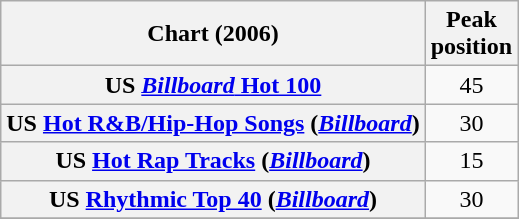<table class="wikitable sortable plainrowheaders" style="text-align:center;">
<tr>
<th scope="col">Chart (2006)</th>
<th scope="col">Peak<br>position</th>
</tr>
<tr>
<th scope="row">US <a href='#'><em>Billboard</em> Hot 100</a></th>
<td>45</td>
</tr>
<tr>
<th scope="row">US <a href='#'>Hot R&B/Hip-Hop Songs</a> (<em><a href='#'>Billboard</a></em>)</th>
<td>30</td>
</tr>
<tr>
<th scope="row">US <a href='#'>Hot Rap Tracks</a> (<em><a href='#'>Billboard</a></em>)</th>
<td>15</td>
</tr>
<tr>
<th scope="row">US <a href='#'>Rhythmic Top 40</a> (<em><a href='#'>Billboard</a></em>)</th>
<td>30</td>
</tr>
<tr>
</tr>
</table>
